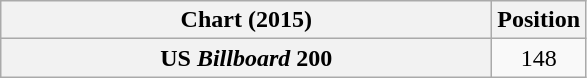<table class="wikitable sortable plainrowheaders">
<tr>
<th scope="col" style="width:20em;">Chart (2015)</th>
<th scope="col">Position</th>
</tr>
<tr>
<th scope="row">US <em>Billboard</em> 200</th>
<td align="center">148</td>
</tr>
</table>
